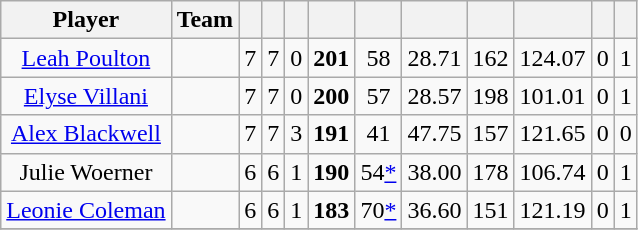<table class="wikitable sortable" style="text-align:center">
<tr>
<th class="unsortable">Player</th>
<th>Team</th>
<th></th>
<th></th>
<th></th>
<th></th>
<th></th>
<th></th>
<th></th>
<th></th>
<th></th>
<th></th>
</tr>
<tr>
<td><a href='#'>Leah Poulton</a></td>
<td style="text-align:left;"></td>
<td>7</td>
<td>7</td>
<td>0</td>
<td><strong>201</strong></td>
<td>58</td>
<td>28.71</td>
<td>162</td>
<td>124.07</td>
<td>0</td>
<td>1</td>
</tr>
<tr>
<td><a href='#'>Elyse Villani</a></td>
<td style="text-align:left;"></td>
<td>7</td>
<td>7</td>
<td>0</td>
<td><strong>200</strong></td>
<td>57</td>
<td>28.57</td>
<td>198</td>
<td>101.01</td>
<td>0</td>
<td>1</td>
</tr>
<tr>
<td><a href='#'>Alex Blackwell</a></td>
<td style="text-align:left;"></td>
<td>7</td>
<td>7</td>
<td>3</td>
<td><strong>191</strong></td>
<td>41</td>
<td>47.75</td>
<td>157</td>
<td>121.65</td>
<td>0</td>
<td>0</td>
</tr>
<tr>
<td>Julie Woerner</td>
<td style="text-align:left;"></td>
<td>6</td>
<td>6</td>
<td>1</td>
<td><strong>190</strong></td>
<td>54<a href='#'>*</a></td>
<td>38.00</td>
<td>178</td>
<td>106.74</td>
<td>0</td>
<td>1</td>
</tr>
<tr>
<td><a href='#'>Leonie Coleman</a></td>
<td style="text-align:left;"></td>
<td>6</td>
<td>6</td>
<td>1</td>
<td><strong>183</strong></td>
<td>70<a href='#'>*</a></td>
<td>36.60</td>
<td>151</td>
<td>121.19</td>
<td>0</td>
<td>1</td>
</tr>
<tr>
</tr>
</table>
